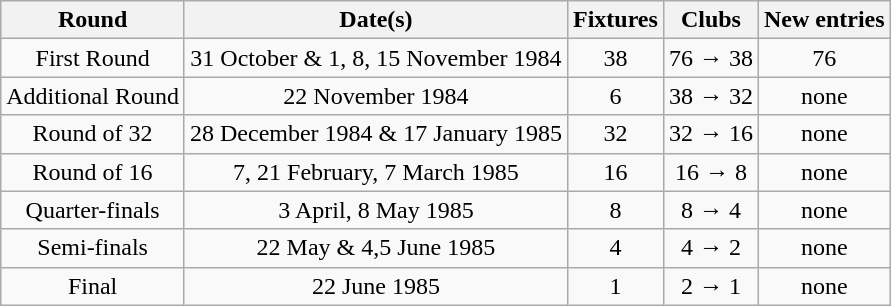<table class="wikitable" style="text-align:center">
<tr>
<th>Round</th>
<th>Date(s)</th>
<th>Fixtures</th>
<th>Clubs</th>
<th>New entries</th>
</tr>
<tr>
<td>First Round</td>
<td>31 October & 1, 8, 15 November 1984</td>
<td>38</td>
<td>76 → 38</td>
<td>76</td>
</tr>
<tr>
<td>Additional Round</td>
<td>22 November 1984</td>
<td>6</td>
<td>38 → 32</td>
<td>none</td>
</tr>
<tr>
<td>Round of 32</td>
<td>28 December 1984 & 17 January 1985</td>
<td>32</td>
<td>32 → 16</td>
<td>none</td>
</tr>
<tr>
<td>Round of 16</td>
<td>7, 21 February, 7 March 1985</td>
<td>16</td>
<td>16 → 8</td>
<td>none</td>
</tr>
<tr>
<td>Quarter-finals</td>
<td>3 April, 8 May 1985</td>
<td>8</td>
<td>8 → 4</td>
<td>none</td>
</tr>
<tr>
<td>Semi-finals</td>
<td>22 May & 4,5 June 1985</td>
<td>4</td>
<td>4 → 2</td>
<td>none</td>
</tr>
<tr>
<td>Final</td>
<td>22 June 1985</td>
<td>1</td>
<td>2 → 1</td>
<td>none</td>
</tr>
</table>
